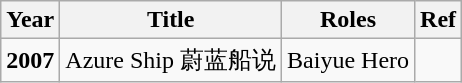<table class="wikitable">
<tr>
<th>Year</th>
<th>Title</th>
<th>Roles</th>
<th>Ref</th>
</tr>
<tr>
<td><strong>2007</strong></td>
<td>Azure Ship 蔚蓝船说</td>
<td>Baiyue Hero</td>
<td></td>
</tr>
</table>
